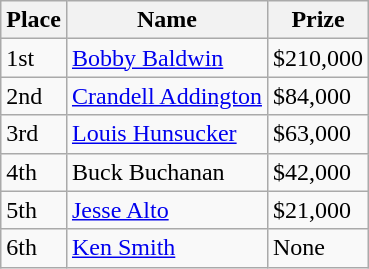<table class="wikitable">
<tr>
<th bgcolor="#FFEBAD">Place</th>
<th bgcolor="#FFEBAD">Name</th>
<th bgcolor="#FFEBAD">Prize</th>
</tr>
<tr>
<td>1st</td>
<td><a href='#'>Bobby Baldwin</a></td>
<td>$210,000</td>
</tr>
<tr>
<td>2nd</td>
<td><a href='#'>Crandell Addington</a></td>
<td>$84,000</td>
</tr>
<tr>
<td>3rd</td>
<td><a href='#'>Louis Hunsucker</a></td>
<td>$63,000</td>
</tr>
<tr>
<td>4th</td>
<td>Buck Buchanan</td>
<td>$42,000</td>
</tr>
<tr>
<td>5th</td>
<td><a href='#'>Jesse Alto</a></td>
<td>$21,000</td>
</tr>
<tr>
<td>6th</td>
<td><a href='#'>Ken Smith</a></td>
<td>None</td>
</tr>
</table>
